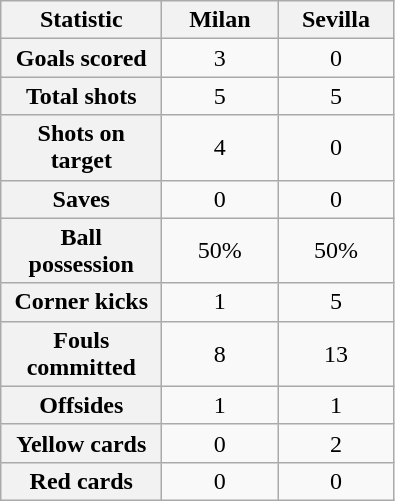<table class="wikitable plainrowheaders" style="text-align:center">
<tr>
<th scope="col" style="width:100px">Statistic</th>
<th scope="col" style="width:70px">Milan</th>
<th scope="col" style="width:70px">Sevilla</th>
</tr>
<tr>
<th scope=row>Goals scored</th>
<td>3</td>
<td>0</td>
</tr>
<tr>
<th scope=row>Total shots</th>
<td>5</td>
<td>5</td>
</tr>
<tr>
<th scope=row>Shots on target</th>
<td>4</td>
<td>0</td>
</tr>
<tr>
<th scope=row>Saves</th>
<td>0</td>
<td>0</td>
</tr>
<tr>
<th scope=row>Ball possession</th>
<td>50%</td>
<td>50%</td>
</tr>
<tr>
<th scope=row>Corner kicks</th>
<td>1</td>
<td>5</td>
</tr>
<tr>
<th scope=row>Fouls committed</th>
<td>8</td>
<td>13</td>
</tr>
<tr>
<th scope=row>Offsides</th>
<td>1</td>
<td>1</td>
</tr>
<tr>
<th scope=row>Yellow cards</th>
<td>0</td>
<td>2</td>
</tr>
<tr>
<th scope=row>Red cards</th>
<td>0</td>
<td>0</td>
</tr>
</table>
